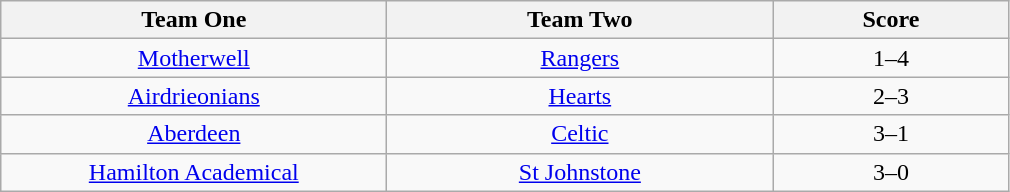<table class="wikitable" style="text-align: center">
<tr>
<th width=250>Team One</th>
<th width=250>Team Two</th>
<th width=150>Score</th>
</tr>
<tr>
<td><a href='#'>Motherwell</a></td>
<td><a href='#'>Rangers</a></td>
<td>1–4</td>
</tr>
<tr>
<td><a href='#'>Airdrieonians</a></td>
<td><a href='#'>Hearts</a></td>
<td>2–3</td>
</tr>
<tr>
<td><a href='#'>Aberdeen</a></td>
<td><a href='#'>Celtic</a></td>
<td>3–1</td>
</tr>
<tr>
<td><a href='#'>Hamilton Academical</a></td>
<td><a href='#'>St Johnstone</a></td>
<td>3–0</td>
</tr>
</table>
